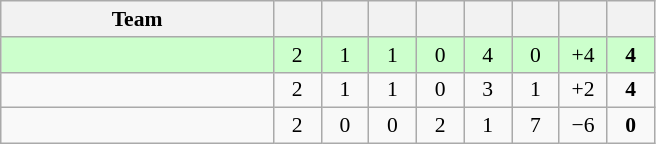<table class="wikitable" style="text-align: center; font-size: 90%;">
<tr>
<th width=175>Team</th>
<th width=25></th>
<th width=25></th>
<th width=25></th>
<th width=25></th>
<th width=25></th>
<th width=25></th>
<th width=25></th>
<th width=25></th>
</tr>
<tr bgcolor=#ccffcc>
<td align=left></td>
<td>2</td>
<td>1</td>
<td>1</td>
<td>0</td>
<td>4</td>
<td>0</td>
<td>+4</td>
<td><strong>4</strong></td>
</tr>
<tr>
<td align=left></td>
<td>2</td>
<td>1</td>
<td>1</td>
<td>0</td>
<td>3</td>
<td>1</td>
<td>+2</td>
<td><strong>4</strong></td>
</tr>
<tr>
<td align=left></td>
<td>2</td>
<td>0</td>
<td>0</td>
<td>2</td>
<td>1</td>
<td>7</td>
<td>−6</td>
<td><strong>0</strong></td>
</tr>
</table>
